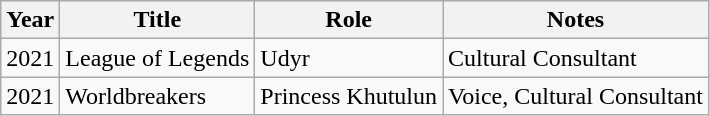<table class="wikitable">
<tr>
<th>Year</th>
<th>Title</th>
<th>Role</th>
<th>Notes</th>
</tr>
<tr>
<td>2021</td>
<td>League of Legends</td>
<td>Udyr</td>
<td>Cultural Consultant</td>
</tr>
<tr>
<td>2021</td>
<td>Worldbreakers</td>
<td>Princess Khutulun</td>
<td>Voice, Cultural Consultant</td>
</tr>
</table>
